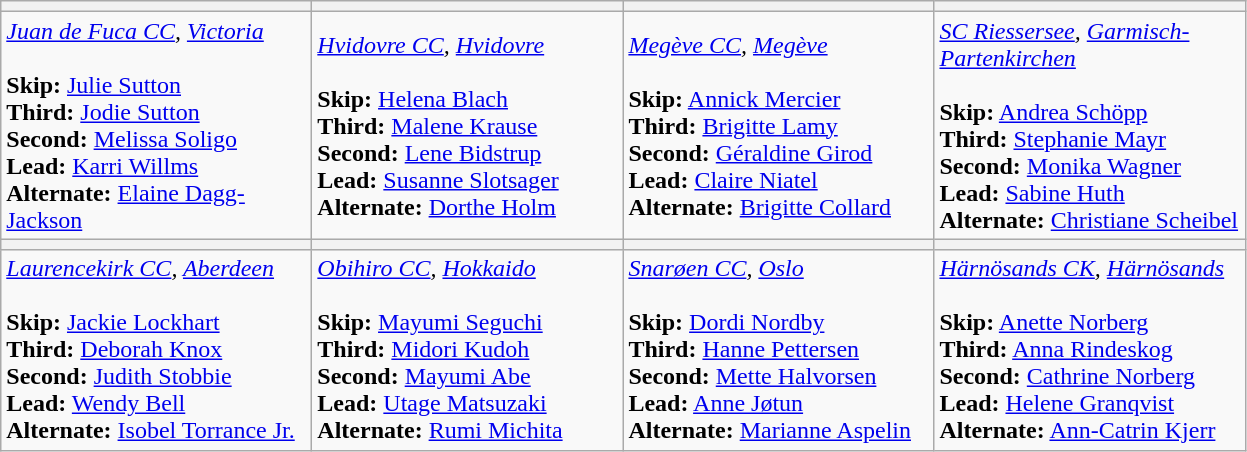<table class="wikitable">
<tr align=center>
<th width=200></th>
<th width=200></th>
<th width=200></th>
<th width=200></th>
</tr>
<tr>
<td><em><a href='#'>Juan de Fuca CC</a>, <a href='#'>Victoria</a></em><br><br><strong>Skip:</strong> <a href='#'>Julie Sutton</a><br>
<strong>Third:</strong> <a href='#'>Jodie Sutton</a><br>
<strong>Second:</strong> <a href='#'>Melissa Soligo</a><br>
<strong>Lead:</strong> <a href='#'>Karri Willms</a><br>
<strong>Alternate:</strong> <a href='#'>Elaine Dagg-Jackson</a></td>
<td><em><a href='#'>Hvidovre CC</a>, <a href='#'>Hvidovre</a></em><br><br><strong>Skip:</strong> <a href='#'>Helena Blach</a><br>
<strong>Third:</strong> <a href='#'>Malene Krause</a><br>
<strong>Second:</strong> <a href='#'>Lene Bidstrup</a><br>
<strong>Lead:</strong> <a href='#'>Susanne Slotsager</a><br>
<strong>Alternate:</strong> <a href='#'>Dorthe Holm</a></td>
<td><em><a href='#'>Megève CC</a>, <a href='#'>Megève</a></em><br><br><strong>Skip:</strong> <a href='#'>Annick Mercier</a><br>
<strong>Third:</strong> <a href='#'>Brigitte Lamy</a><br>
<strong>Second:</strong> <a href='#'>Géraldine Girod</a><br>
<strong>Lead:</strong> <a href='#'>Claire Niatel</a><br>
<strong>Alternate:</strong> <a href='#'>Brigitte Collard</a></td>
<td><em><a href='#'>SC Riessersee</a>, <a href='#'>Garmisch-Partenkirchen</a></em><br><br><strong>Skip:</strong> <a href='#'>Andrea Schöpp</a><br>
<strong>Third:</strong> <a href='#'>Stephanie Mayr</a><br>
<strong>Second:</strong> <a href='#'>Monika Wagner</a><br>
<strong>Lead:</strong> <a href='#'>Sabine Huth</a><br>
<strong>Alternate:</strong> <a href='#'>Christiane Scheibel</a></td>
</tr>
<tr align=center>
<th width=200></th>
<th width=200></th>
<th width=200></th>
<th width=200></th>
</tr>
<tr>
<td><em><a href='#'>Laurencekirk CC</a>, <a href='#'>Aberdeen</a></em><br><br><strong>Skip:</strong> <a href='#'>Jackie Lockhart</a><br>
<strong>Third:</strong> <a href='#'>Deborah Knox</a><br>
<strong>Second:</strong> <a href='#'>Judith Stobbie</a><br>
<strong>Lead:</strong> <a href='#'>Wendy Bell</a><br>
<strong>Alternate:</strong> <a href='#'>Isobel Torrance Jr.</a></td>
<td><em><a href='#'>Obihiro CC</a>, <a href='#'>Hokkaido</a></em><br><br><strong>Skip:</strong> <a href='#'>Mayumi Seguchi</a><br>
<strong>Third:</strong> <a href='#'>Midori Kudoh</a><br>
<strong>Second:</strong> <a href='#'>Mayumi Abe</a><br>
<strong>Lead:</strong> <a href='#'>Utage Matsuzaki</a><br>
<strong>Alternate:</strong> <a href='#'>Rumi Michita</a></td>
<td><em><a href='#'>Snarøen CC</a>, <a href='#'>Oslo</a></em><br><br><strong>Skip:</strong> <a href='#'>Dordi Nordby</a><br>
<strong>Third:</strong> <a href='#'>Hanne Pettersen</a><br>
<strong>Second:</strong> <a href='#'>Mette Halvorsen</a><br>
<strong>Lead:</strong> <a href='#'>Anne Jøtun</a><br>
<strong>Alternate:</strong> <a href='#'>Marianne Aspelin</a></td>
<td><em><a href='#'>Härnösands CK</a>, <a href='#'>Härnösands</a></em><br><br><strong>Skip:</strong> <a href='#'>Anette Norberg</a> <br>
<strong>Third:</strong> <a href='#'>Anna Rindeskog</a><br>
<strong>Second:</strong> <a href='#'>Cathrine Norberg</a><br>
<strong>Lead:</strong> <a href='#'>Helene Granqvist</a><br>
<strong>Alternate:</strong> <a href='#'>Ann-Catrin Kjerr</a></td>
</tr>
</table>
